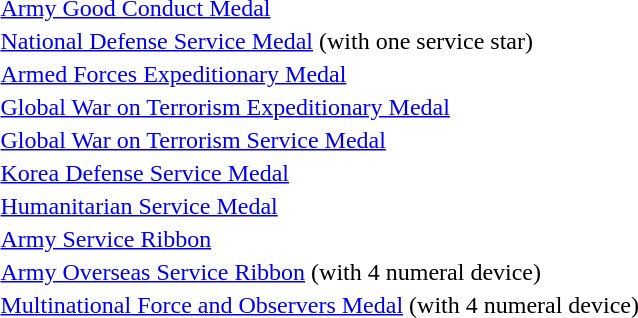<table>
<tr>
<td></td>
<td><a href='#'>Army Good Conduct Medal</a></td>
</tr>
<tr>
<td></td>
<td><a href='#'>National Defense Service Medal</a> (with one service star)</td>
</tr>
<tr>
<td></td>
<td><a href='#'>Armed Forces Expeditionary Medal</a></td>
</tr>
<tr>
<td></td>
<td><a href='#'>Global War on Terrorism Expeditionary Medal</a></td>
</tr>
<tr>
<td></td>
<td><a href='#'>Global War on Terrorism Service Medal</a></td>
</tr>
<tr>
<td></td>
<td><a href='#'>Korea Defense Service Medal</a></td>
</tr>
<tr>
<td></td>
<td><a href='#'>Humanitarian Service Medal</a></td>
</tr>
<tr>
<td></td>
<td><a href='#'>Army Service Ribbon</a></td>
</tr>
<tr>
<td><span></span></td>
<td><a href='#'>Army Overseas Service Ribbon</a> (with 4 numeral device)</td>
</tr>
<tr>
<td><span></span></td>
<td><a href='#'>Multinational Force and Observers Medal</a> (with 4 numeral device)</td>
</tr>
<tr>
</tr>
</table>
